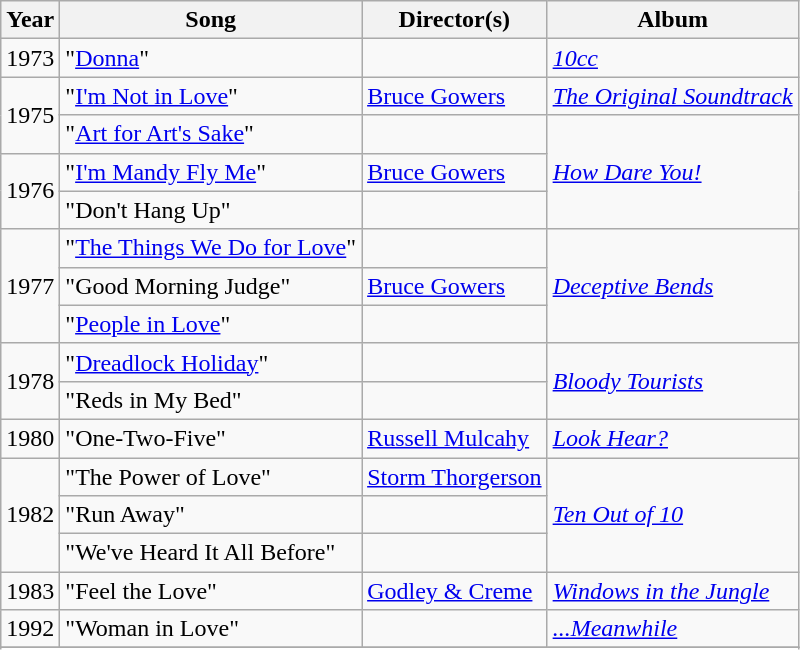<table class="wikitable">
<tr>
<th>Year</th>
<th>Song</th>
<th>Director(s)</th>
<th>Album</th>
</tr>
<tr>
<td rowspan="1">1973</td>
<td>"<a href='#'>Donna</a>"</td>
<td rowspan="1"></td>
<td rowspan="1"><em><a href='#'>10cc</a></em></td>
</tr>
<tr>
<td rowspan="2">1975</td>
<td>"<a href='#'>I'm Not in Love</a>"</td>
<td rowspan="1"><a href='#'>Bruce Gowers</a></td>
<td rowspan="1"><em><a href='#'>The Original Soundtrack</a></em></td>
</tr>
<tr>
<td>"<a href='#'>Art for Art's Sake</a>"</td>
<td rowspan="1"></td>
<td rowspan="3"><em><a href='#'>How Dare You!</a></em></td>
</tr>
<tr>
<td rowspan="2">1976</td>
<td>"<a href='#'>I'm Mandy Fly Me</a>"</td>
<td rowspan="1"><a href='#'>Bruce Gowers</a></td>
</tr>
<tr>
<td>"Don't Hang Up"</td>
<td rowspan="1"></td>
</tr>
<tr>
<td rowspan="3">1977</td>
<td>"<a href='#'>The Things We Do for Love</a>"</td>
<td rowspan="1"></td>
<td rowspan="3"><em><a href='#'>Deceptive Bends</a></em></td>
</tr>
<tr>
<td>"Good Morning Judge"</td>
<td rowspan="1"><a href='#'>Bruce Gowers</a></td>
</tr>
<tr>
<td>"<a href='#'>People in Love</a>"</td>
<td rowspan="1"></td>
</tr>
<tr>
<td rowspan="2">1978</td>
<td>"<a href='#'>Dreadlock Holiday</a>"</td>
<td rowspan="1"></td>
<td rowspan="2"><em><a href='#'>Bloody Tourists</a></em></td>
</tr>
<tr>
<td>"Reds in My Bed"</td>
<td rowspan="1"></td>
</tr>
<tr>
<td rowspan="1">1980</td>
<td>"One-Two-Five"</td>
<td rowspan="1"><a href='#'>Russell Mulcahy</a></td>
<td rowspan="1"><em><a href='#'>Look Hear?</a></em></td>
</tr>
<tr>
<td rowspan="3">1982</td>
<td>"The Power of Love"</td>
<td rowspan="1"><a href='#'>Storm Thorgerson</a></td>
<td rowspan="3"><em><a href='#'>Ten Out of 10</a></em></td>
</tr>
<tr>
<td>"Run Away"</td>
<td rowspan="1"></td>
</tr>
<tr>
<td>"We've Heard It All Before"</td>
<td rowspan="1"></td>
</tr>
<tr>
<td rowspan="1">1983</td>
<td>"Feel the Love"</td>
<td rowspan="1"><a href='#'>Godley & Creme</a></td>
<td rowspan="1"><em><a href='#'>Windows in the Jungle</a></em></td>
</tr>
<tr>
<td rowspan="1">1992</td>
<td>"Woman in Love"</td>
<td rowspan="1"></td>
<td rowspan="1"><em><a href='#'>...Meanwhile</a></em></td>
</tr>
<tr>
</tr>
<tr>
</tr>
</table>
